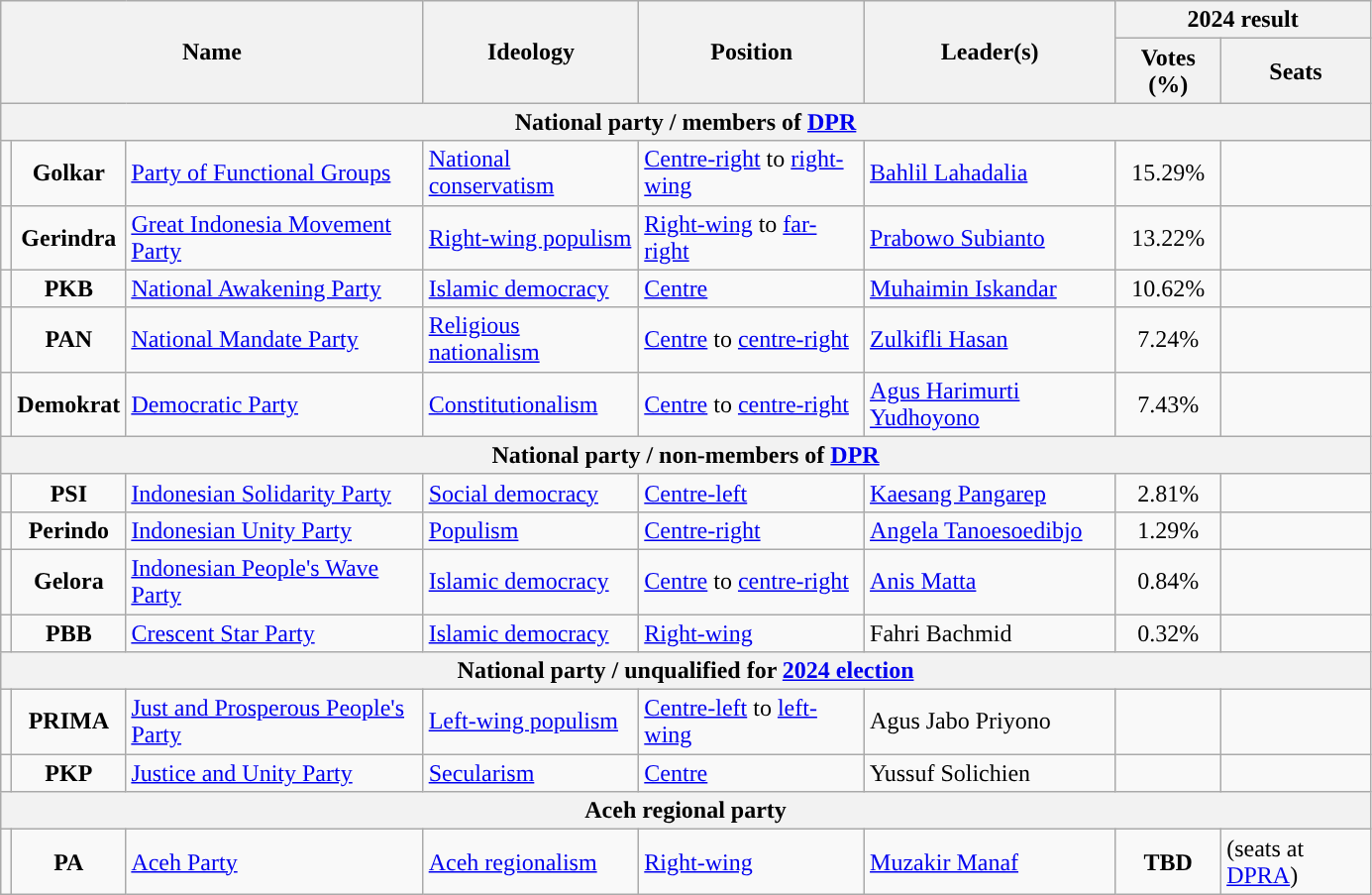<table class="wikitable" style="width:73%;">
<tr>
<th colspan="3" rowspan="2">Name</th>
<th rowspan="2">Ideology</th>
<th rowspan="2">Position</th>
<th rowspan="2">Leader(s)</th>
<th colspan="2">2024 result</th>
</tr>
<tr>
<th>Votes (%)</th>
<th>Seats</th>
</tr>
<tr>
<th colspan="8">National party / members of <a href='#'>DPR</a></th>
</tr>
<tr>
<td style="background:"></td>
<td style="text-align:center;"><strong>Golkar</strong></td>
<td><a href='#'>Party of Functional Groups</a><br></td>
<td><a href='#'>National conservatism</a></td>
<td><a href='#'>Centre-right</a> to <a href='#'>right-wing</a></td>
<td><a href='#'>Bahlil Lahadalia</a></td>
<td style="text-align:center;">15.29%</td>
<td></td>
</tr>
<tr>
<td style="background:"></td>
<td style="text-align:center;"><strong>Gerindra</strong></td>
<td><a href='#'>Great Indonesia Movement Party</a><br></td>
<td><a href='#'>Right-wing populism</a></td>
<td><a href='#'>Right-wing</a> to <a href='#'>far-right</a></td>
<td><a href='#'>Prabowo Subianto</a></td>
<td style="text-align:center;">13.22%</td>
<td></td>
</tr>
<tr>
<td style="background:"></td>
<td style="text-align:center;"><strong>PKB</strong></td>
<td><a href='#'>National Awakening Party</a><br></td>
<td><a href='#'>Islamic democracy</a></td>
<td><a href='#'>Centre</a></td>
<td><a href='#'>Muhaimin Iskandar</a></td>
<td style="text-align:center;">10.62%</td>
<td></td>
</tr>
<tr>
<td style="background:"></td>
<td style="text-align:center;"><strong>PAN</strong></td>
<td><a href='#'>National Mandate Party</a><br></td>
<td><a href='#'>Religious nationalism</a></td>
<td><a href='#'>Centre</a> to <a href='#'>centre-right</a></td>
<td><a href='#'>Zulkifli Hasan</a></td>
<td style="text-align:center;">7.24%</td>
<td></td>
</tr>
<tr>
<td style="background:"></td>
<td style="text-align:center;"><strong>Demokrat</strong></td>
<td><a href='#'>Democratic Party</a><br></td>
<td><a href='#'>Constitutionalism</a></td>
<td><a href='#'>Centre</a> to <a href='#'>centre-right</a></td>
<td><a href='#'>Agus Harimurti Yudhoyono</a></td>
<td style="text-align:center;">7.43%</td>
<td></td>
</tr>
<tr>
<th colspan="8">National party / non-members of <a href='#'>DPR</a></th>
</tr>
<tr>
<td style="background:"></td>
<td style="text-align:center;"><strong>PSI</strong></td>
<td><a href='#'>Indonesian Solidarity Party</a><br></td>
<td><a href='#'>Social democracy</a></td>
<td><a href='#'>Centre-left</a></td>
<td><a href='#'>Kaesang Pangarep</a></td>
<td style="text-align:center;">2.81%</td>
<td></td>
</tr>
<tr>
<td style="background:"></td>
<td style="text-align:center;"><strong>Perindo</strong></td>
<td><a href='#'>Indonesian Unity Party</a><br></td>
<td><a href='#'>Populism</a></td>
<td><a href='#'>Centre-right</a></td>
<td><a href='#'>Angela Tanoesoedibjo</a></td>
<td style="text-align:center;">1.29%</td>
<td></td>
</tr>
<tr>
<td style="background:"></td>
<td style="text-align:center;"><strong>Gelora</strong></td>
<td><a href='#'>Indonesian People's Wave Party</a><br></td>
<td><a href='#'>Islamic democracy</a></td>
<td><a href='#'>Centre</a> to <a href='#'>centre-right</a></td>
<td><a href='#'>Anis Matta</a></td>
<td style="text-align:center;">0.84%</td>
<td></td>
</tr>
<tr>
<td style="background:"></td>
<td style="text-align:center;"><strong>PBB</strong></td>
<td><a href='#'>Crescent Star Party</a><br></td>
<td><a href='#'>Islamic democracy</a></td>
<td><a href='#'>Right-wing</a></td>
<td>Fahri Bachmid</td>
<td style="text-align:center;">0.32%</td>
<td></td>
</tr>
<tr>
<th colspan="8">National party / unqualified for <a href='#'>2024 election</a></th>
</tr>
<tr>
<td style="background:"></td>
<td style="text-align:center;"><strong>PRIMA</strong></td>
<td><a href='#'>Just and Prosperous People's Party</a><br></td>
<td><a href='#'>Left-wing populism</a></td>
<td><a href='#'>Centre-left</a> to <a href='#'>left-wing</a></td>
<td>Agus Jabo Priyono</td>
<td></td>
<td></td>
</tr>
<tr>
<td style="background:"></td>
<td style="text-align:center;"><strong>PKP</strong></td>
<td><a href='#'>Justice and Unity Party</a><br></td>
<td><a href='#'>Secularism</a></td>
<td><a href='#'>Centre</a></td>
<td>Yussuf Solichien</td>
<td></td>
<td></td>
</tr>
<tr>
<th colspan="8">Aceh regional party</th>
</tr>
<tr>
<td style="background:"></td>
<td style="text-align:center;"><strong>PA</strong></td>
<td><a href='#'>Aceh Party</a><br></td>
<td><a href='#'>Aceh regionalism</a></td>
<td><a href='#'>Right-wing</a></td>
<td><a href='#'>Muzakir Manaf</a></td>
<td style="text-align:center;"><strong>TBD</strong></td>
<td> (seats at <a href='#'>DPRA</a>)</td>
</tr>
</table>
